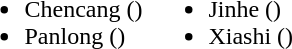<table>
<tr>
<td valign="top"><br><ul><li>Chencang ()</li><li>Panlong ()</li></ul></td>
<td valign="top"><br><ul><li>Jinhe ()</li><li>Xiashi ()</li></ul></td>
</tr>
</table>
